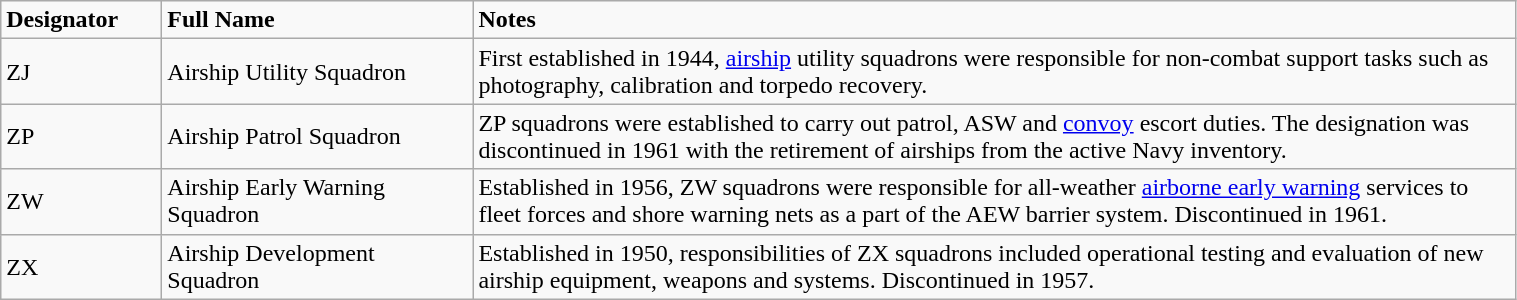<table class="wikitable" style="width: 80%;">
<tr>
<td style="width: 100px;"><strong>Designator</strong></td>
<td style="width: 200px;"><strong>Full Name</strong></td>
<td><strong>Notes</strong></td>
</tr>
<tr>
<td>ZJ</td>
<td>Airship Utility Squadron</td>
<td>First established in 1944, <a href='#'>airship</a> utility squadrons were responsible for non-combat support tasks such as photography, calibration and torpedo recovery.</td>
</tr>
<tr>
<td>ZP</td>
<td>Airship Patrol Squadron</td>
<td>ZP squadrons were established to carry out patrol, ASW and <a href='#'>convoy</a> escort duties. The designation was discontinued in 1961 with the retirement of airships from the active Navy inventory.</td>
</tr>
<tr>
<td>ZW</td>
<td>Airship Early Warning Squadron</td>
<td>Established in 1956, ZW squadrons were responsible for all-weather <a href='#'>airborne early warning</a> services to fleet forces and shore warning nets as a part of the AEW barrier system. Discontinued in 1961.</td>
</tr>
<tr>
<td>ZX</td>
<td>Airship Development Squadron</td>
<td>Established in 1950, responsibilities of ZX squadrons included operational testing and evaluation of new airship equipment, weapons and systems. Discontinued in 1957.</td>
</tr>
</table>
